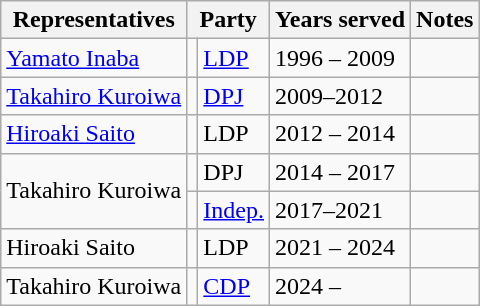<table class="wikitable">
<tr>
<th>Representatives</th>
<th colspan="2">Party</th>
<th>Years served</th>
<th>Notes</th>
</tr>
<tr>
<td><a href='#'>Yamato Inaba</a></td>
<td bgcolor=></td>
<td><a href='#'>LDP</a></td>
<td>1996 – 2009</td>
<td></td>
</tr>
<tr>
<td><a href='#'>Takahiro Kuroiwa</a></td>
<td bgcolor=></td>
<td><a href='#'>DPJ</a></td>
<td>2009–2012</td>
<td></td>
</tr>
<tr>
<td><a href='#'>Hiroaki Saito</a></td>
<td bgcolor=></td>
<td>LDP</td>
<td>2012 – 2014</td>
<td></td>
</tr>
<tr>
<td rowspan="2">Takahiro Kuroiwa</td>
<td bgcolor=></td>
<td>DPJ</td>
<td>2014 – 2017</td>
<td></td>
</tr>
<tr>
<td bgcolor=></td>
<td><a href='#'>Indep.</a></td>
<td>2017–2021</td>
<td></td>
</tr>
<tr>
<td>Hiroaki Saito</td>
<td bgcolor=></td>
<td>LDP</td>
<td>2021 – 2024</td>
<td></td>
</tr>
<tr>
<td>Takahiro Kuroiwa</td>
<td bgcolor=></td>
<td><a href='#'>CDP</a></td>
<td>2024 –</td>
<td></td>
</tr>
</table>
